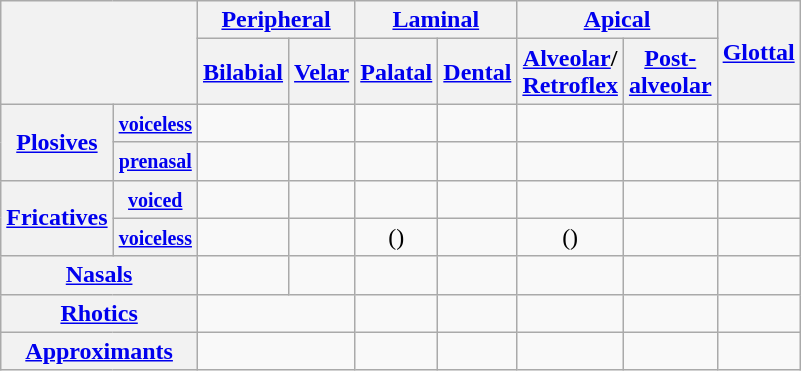<table class="wikitable" style="text-align:center;">
<tr>
<th colspan="2" rowspan="2"></th>
<th colspan="2"><a href='#'>Peripheral</a></th>
<th colspan="2"><a href='#'>Laminal</a></th>
<th colspan="2"><a href='#'>Apical</a></th>
<th rowspan="2"><a href='#'>Glottal</a></th>
</tr>
<tr>
<th><a href='#'>Bilabial</a></th>
<th><a href='#'>Velar</a></th>
<th><a href='#'>Palatal</a></th>
<th><a href='#'>Dental</a></th>
<th><a href='#'>Alveolar</a>/<br><a href='#'>Retroflex</a></th>
<th><a href='#'>Post-<br>alveolar</a></th>
</tr>
<tr>
<th rowspan="2"><a href='#'>Plosives</a></th>
<th><a href='#'><small>voiceless</small></a></th>
<td></td>
<td></td>
<td></td>
<td></td>
<td></td>
<td></td>
<td></td>
</tr>
<tr>
<th><a href='#'><small>prenasal</small></a></th>
<td></td>
<td></td>
<td></td>
<td></td>
<td></td>
<td></td>
<td></td>
</tr>
<tr>
<th rowspan="2"><a href='#'>Fricatives</a></th>
<th><small><a href='#'>voiced</a></small></th>
<td></td>
<td></td>
<td></td>
<td></td>
<td></td>
<td></td>
<td></td>
</tr>
<tr>
<th><small><a href='#'>voiceless</a></small></th>
<td></td>
<td></td>
<td>()</td>
<td></td>
<td>()</td>
<td></td>
<td></td>
</tr>
<tr>
<th colspan="2"><a href='#'>Nasals</a></th>
<td></td>
<td></td>
<td></td>
<td></td>
<td></td>
<td></td>
<td></td>
</tr>
<tr>
<th colspan="2"><a href='#'>Rhotics</a></th>
<td colspan="2"></td>
<td></td>
<td></td>
<td></td>
<td></td>
<td></td>
</tr>
<tr>
<th colspan="2"><a href='#'>Approximants</a></th>
<td colspan="2"></td>
<td></td>
<td></td>
<td></td>
<td></td>
<td></td>
</tr>
</table>
